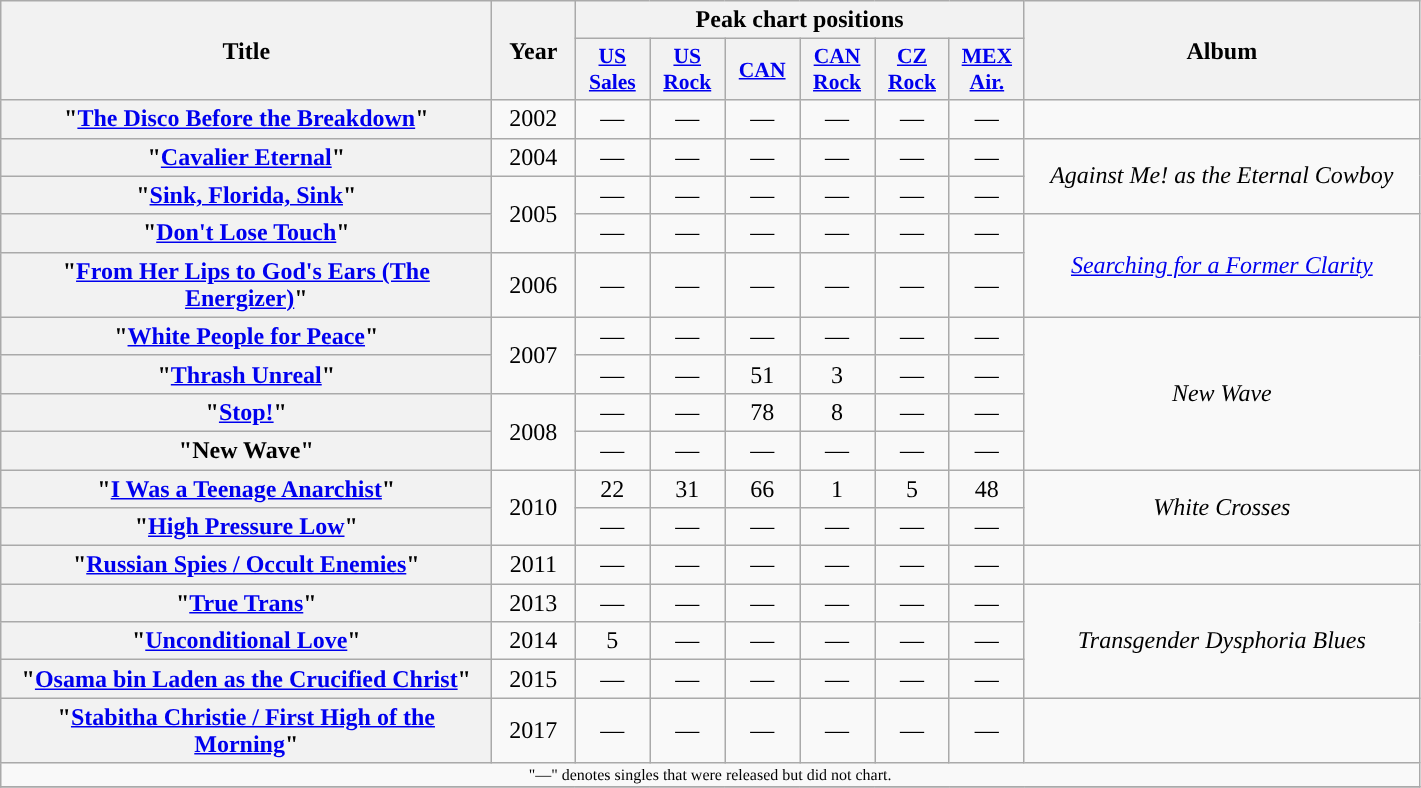<table class="wikitable plainrowheaders" style="text-align:center;" border="1">
<tr>
<th scope="col" rowspan="2" style="width:20em;">Title</th>
<th scope="col" rowspan="2" style="width:3em;">Year</th>
<th scope="col" colspan="6">Peak chart positions</th>
<th scope="col" rowspan="2" style="width:16em;">Album</th>
</tr>
<tr>
<th style="width:3em;font-size:90%;"><a href='#'>US<br>Sales</a><br></th>
<th style="width:3em;font-size:90%;"><a href='#'>US<br>Rock</a><br></th>
<th style="width:3em;font-size:90%;"><a href='#'>CAN</a><br></th>
<th style="width:3em;font-size:90%;"><a href='#'>CAN<br>Rock</a><br></th>
<th style="width:3em;font-size:90%;"><a href='#'>CZ<br>Rock</a><br></th>
<th style="width:3em;font-size:90%;"><a href='#'>MEX<br>Air.</a><br></th>
</tr>
<tr>
<th scope="row">"<a href='#'>The Disco Before the Breakdown</a>"</th>
<td>2002</td>
<td>—</td>
<td>—</td>
<td>—</td>
<td>—</td>
<td>—</td>
<td>—</td>
<td></td>
</tr>
<tr>
<th scope="row">"<a href='#'>Cavalier Eternal</a>"</th>
<td>2004</td>
<td>—</td>
<td>—</td>
<td>—</td>
<td>—</td>
<td>—</td>
<td>—</td>
<td rowspan="2"><em>Against Me! as the Eternal Cowboy</em></td>
</tr>
<tr>
<th scope="row">"<a href='#'>Sink, Florida, Sink</a>"</th>
<td rowspan="2">2005</td>
<td>—</td>
<td>—</td>
<td>—</td>
<td>—</td>
<td>—</td>
<td>—</td>
</tr>
<tr>
<th scope="row">"<a href='#'>Don't Lose Touch</a>"</th>
<td>—</td>
<td>—</td>
<td>—</td>
<td>—</td>
<td>—</td>
<td>—</td>
<td rowspan="2"><em><a href='#'>Searching for a Former Clarity</a></em></td>
</tr>
<tr>
<th scope="row">"<a href='#'>From Her Lips to God's Ears (The Energizer)</a>"</th>
<td>2006</td>
<td>—</td>
<td>—</td>
<td>—</td>
<td>—</td>
<td>—</td>
<td>—</td>
</tr>
<tr>
<th scope="row">"<a href='#'>White People for Peace</a>"</th>
<td rowspan="2">2007</td>
<td>—</td>
<td>—</td>
<td>—</td>
<td>—</td>
<td>—</td>
<td>—</td>
<td rowspan="4"><em>New Wave</em></td>
</tr>
<tr>
<th scope="row">"<a href='#'>Thrash Unreal</a>"</th>
<td>—</td>
<td>—</td>
<td>51</td>
<td>3</td>
<td>—</td>
<td>—</td>
</tr>
<tr>
<th scope="row">"<a href='#'>Stop!</a>"</th>
<td rowspan="2">2008</td>
<td>—</td>
<td>—</td>
<td>78</td>
<td>8</td>
<td>—</td>
<td>—</td>
</tr>
<tr>
<th scope="row">"New Wave"</th>
<td>—</td>
<td>—</td>
<td>—</td>
<td>—</td>
<td>—</td>
<td>—</td>
</tr>
<tr>
<th scope="row">"<a href='#'>I Was a Teenage Anarchist</a>"</th>
<td rowspan="2">2010</td>
<td>22</td>
<td>31</td>
<td>66</td>
<td>1</td>
<td>5</td>
<td>48</td>
<td rowspan="2"><em>White Crosses</em></td>
</tr>
<tr>
<th scope="row">"<a href='#'>High Pressure Low</a>"</th>
<td>—</td>
<td>—</td>
<td>—</td>
<td>—</td>
<td>—</td>
<td>—</td>
</tr>
<tr>
<th scope="row">"<a href='#'>Russian Spies / Occult Enemies</a>"</th>
<td>2011</td>
<td>—</td>
<td>—</td>
<td>—</td>
<td>—</td>
<td>—</td>
<td>—</td>
<td></td>
</tr>
<tr>
<th scope="row">"<a href='#'>True Trans</a>"</th>
<td>2013</td>
<td>—</td>
<td>—</td>
<td>—</td>
<td>—</td>
<td>—</td>
<td>—</td>
<td rowspan="3"><em>Transgender Dysphoria Blues</em></td>
</tr>
<tr>
<th scope="row">"<a href='#'>Unconditional Love</a>"</th>
<td>2014</td>
<td>5</td>
<td>—</td>
<td>—</td>
<td>—</td>
<td>—</td>
<td>—</td>
</tr>
<tr>
<th scope="row">"<a href='#'>Osama bin Laden as the Crucified Christ</a>"</th>
<td>2015</td>
<td>—</td>
<td>—</td>
<td>—</td>
<td>—</td>
<td>—</td>
<td>—</td>
</tr>
<tr>
<th scope="row">"<a href='#'>Stabitha Christie / First High of the Morning</a>"</th>
<td>2017</td>
<td>—</td>
<td>—</td>
<td>—</td>
<td>—</td>
<td>—</td>
<td>—</td>
<td></td>
</tr>
<tr>
<td colspan="10" style="text-align:center; font-size:8pt;">"—" denotes singles that were released but did not chart.</td>
</tr>
<tr>
</tr>
</table>
